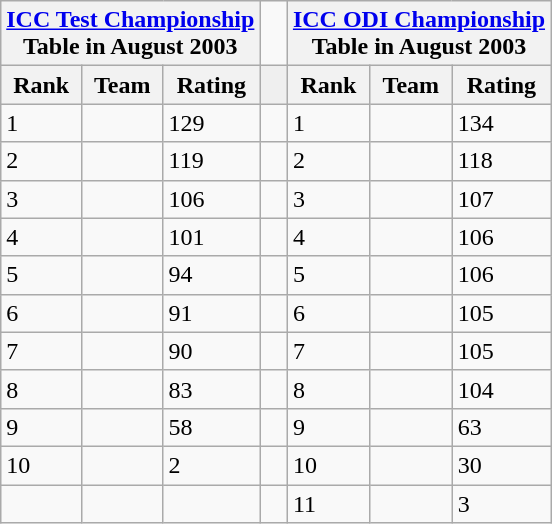<table class="wikitable" style="margin:0.5emauto">
<tr style begin="background:#efefef;">
<th colspan="3"><a href='#'>ICC Test Championship</a><br>Table in August 2003</th>
<td style="width:5%;"></td>
<th colspan="3"><a href='#'>ICC ODI Championship</a><br>Table in August 2003</th>
</tr>
<tr style="background:#efefef;">
<th>Rank</th>
<th>Team</th>
<th>Rating</th>
<td></td>
<th>Rank</th>
<th>Team</th>
<th>Rating</th>
</tr>
<tr>
<td>1</td>
<td></td>
<td>129</td>
<td></td>
<td>1</td>
<td></td>
<td>134</td>
</tr>
<tr>
<td>2</td>
<td></td>
<td>119</td>
<td></td>
<td>2</td>
<td></td>
<td>118</td>
</tr>
<tr>
<td>3</td>
<td></td>
<td>106</td>
<td></td>
<td>3</td>
<td></td>
<td>107</td>
</tr>
<tr>
<td>4</td>
<td></td>
<td>101</td>
<td></td>
<td>4</td>
<td></td>
<td>106</td>
</tr>
<tr>
<td>5</td>
<td></td>
<td>94</td>
<td></td>
<td>5</td>
<td></td>
<td>106</td>
</tr>
<tr>
<td>6</td>
<td></td>
<td>91</td>
<td></td>
<td>6</td>
<td></td>
<td>105</td>
</tr>
<tr>
<td>7</td>
<td></td>
<td>90</td>
<td></td>
<td>7</td>
<td></td>
<td>105</td>
</tr>
<tr>
<td>8</td>
<td></td>
<td>83</td>
<td></td>
<td>8</td>
<td></td>
<td>104</td>
</tr>
<tr>
<td>9</td>
<td></td>
<td>58</td>
<td></td>
<td>9</td>
<td></td>
<td>63</td>
</tr>
<tr>
<td>10</td>
<td></td>
<td>2</td>
<td></td>
<td>10</td>
<td></td>
<td>30</td>
</tr>
<tr>
<td></td>
<td></td>
<td></td>
<td></td>
<td>11</td>
<td></td>
<td>3</td>
</tr>
</table>
